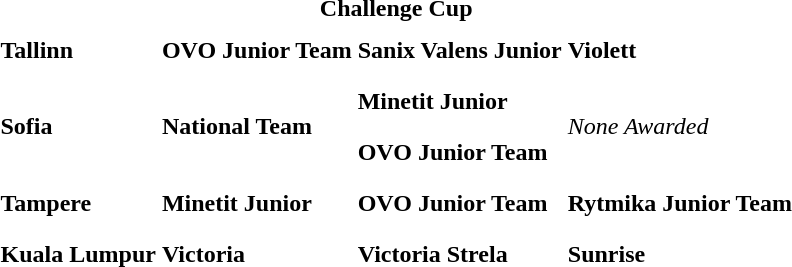<table>
<tr>
<td colspan="4" style="text-align:center;"><strong>Challenge Cup</strong></td>
</tr>
<tr>
<th scope=row style="text-align:left">Tallinn</th>
<td style="height:30px;"> <strong>OVO Junior Team</strong></td>
<td style="height:30px;"> <strong>Sanix Valens Junior</strong></td>
<td style="height:30px;"> <strong>Violett</strong></td>
</tr>
<tr>
<th rowspan=2 scope=row style="text-align:left">Sofia</th>
<td rowspan=2 style="height:30px;"> <strong>National Team</strong></td>
<td style="height:30px;"> <strong>Minetit Junior</strong></td>
<td rowspan=2 style="height:30px;"><em>None Awarded</em></td>
</tr>
<tr>
<td style="height:30px;"> <strong>OVO Junior Team</strong></td>
</tr>
<tr>
<th scope=row style="text-align:left">Tampere</th>
<td style="height:30px;"> <strong>Minetit Junior</strong></td>
<td style="height:30px;"> <strong>OVO Junior Team</strong></td>
<td style="height:30px;"> <strong>Rytmika Junior Team</strong></td>
</tr>
<tr>
<th scope=row style="text-align:left">Kuala Lumpur</th>
<td><strong>Victoria</strong></td>
<td><strong>Victoria Strela</strong></td>
<td style="height:30px;"> <strong>Sunrise</strong></td>
</tr>
<tr>
</tr>
</table>
